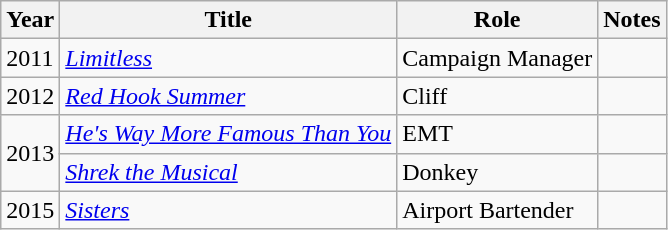<table class="wikitable sortable">
<tr>
<th>Year</th>
<th>Title</th>
<th>Role</th>
<th>Notes</th>
</tr>
<tr>
<td>2011</td>
<td><em><a href='#'>Limitless</a></em></td>
<td>Campaign Manager</td>
<td></td>
</tr>
<tr>
<td>2012</td>
<td><em><a href='#'>Red Hook Summer</a></em></td>
<td>Cliff</td>
<td></td>
</tr>
<tr>
<td rowspan="2">2013</td>
<td><em><a href='#'>He's Way More Famous Than You</a></em></td>
<td>EMT</td>
<td></td>
</tr>
<tr>
<td><em><a href='#'>Shrek the Musical</a></em></td>
<td>Donkey</td>
<td></td>
</tr>
<tr>
<td>2015</td>
<td><em><a href='#'>Sisters</a></em></td>
<td>Airport Bartender</td>
<td></td>
</tr>
</table>
